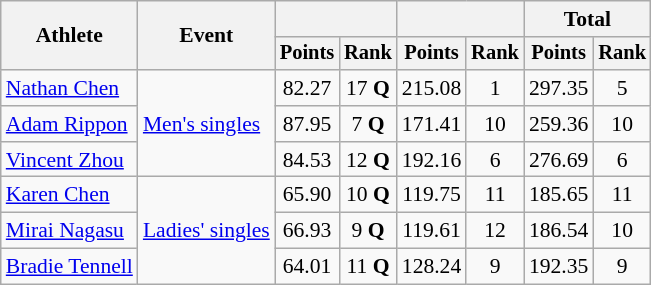<table class=wikitable style=font-size:90%;text-align:center>
<tr>
<th rowspan=2>Athlete</th>
<th rowspan=2>Event</th>
<th colspan=2></th>
<th colspan=2></th>
<th colspan=2>Total</th>
</tr>
<tr style=font-size:95%>
<th>Points</th>
<th>Rank</th>
<th>Points</th>
<th>Rank</th>
<th>Points</th>
<th>Rank</th>
</tr>
<tr>
<td align=left><a href='#'>Nathan Chen</a></td>
<td style="text-align:left;" rowspan="3"><a href='#'>Men's singles</a></td>
<td>82.27</td>
<td>17 <strong>Q</strong></td>
<td>215.08</td>
<td>1</td>
<td>297.35</td>
<td>5</td>
</tr>
<tr>
<td align=left><a href='#'>Adam Rippon</a></td>
<td>87.95</td>
<td>7 <strong>Q</strong></td>
<td>171.41</td>
<td>10</td>
<td>259.36</td>
<td>10</td>
</tr>
<tr>
<td align=left><a href='#'>Vincent Zhou</a></td>
<td>84.53</td>
<td>12 <strong>Q</strong></td>
<td>192.16</td>
<td>6</td>
<td>276.69</td>
<td>6</td>
</tr>
<tr>
<td align=left><a href='#'>Karen Chen</a></td>
<td style="text-align:left;" rowspan="3"><a href='#'>Ladies' singles</a></td>
<td>65.90</td>
<td>10 <strong>Q</strong></td>
<td>119.75</td>
<td>11</td>
<td>185.65</td>
<td>11</td>
</tr>
<tr>
<td align=left><a href='#'>Mirai Nagasu</a></td>
<td>66.93</td>
<td>9 <strong>Q</strong></td>
<td>119.61</td>
<td>12</td>
<td>186.54</td>
<td>10</td>
</tr>
<tr>
<td align=left><a href='#'>Bradie Tennell</a></td>
<td>64.01</td>
<td>11 <strong>Q</strong></td>
<td>128.24</td>
<td>9</td>
<td>192.35</td>
<td>9</td>
</tr>
</table>
